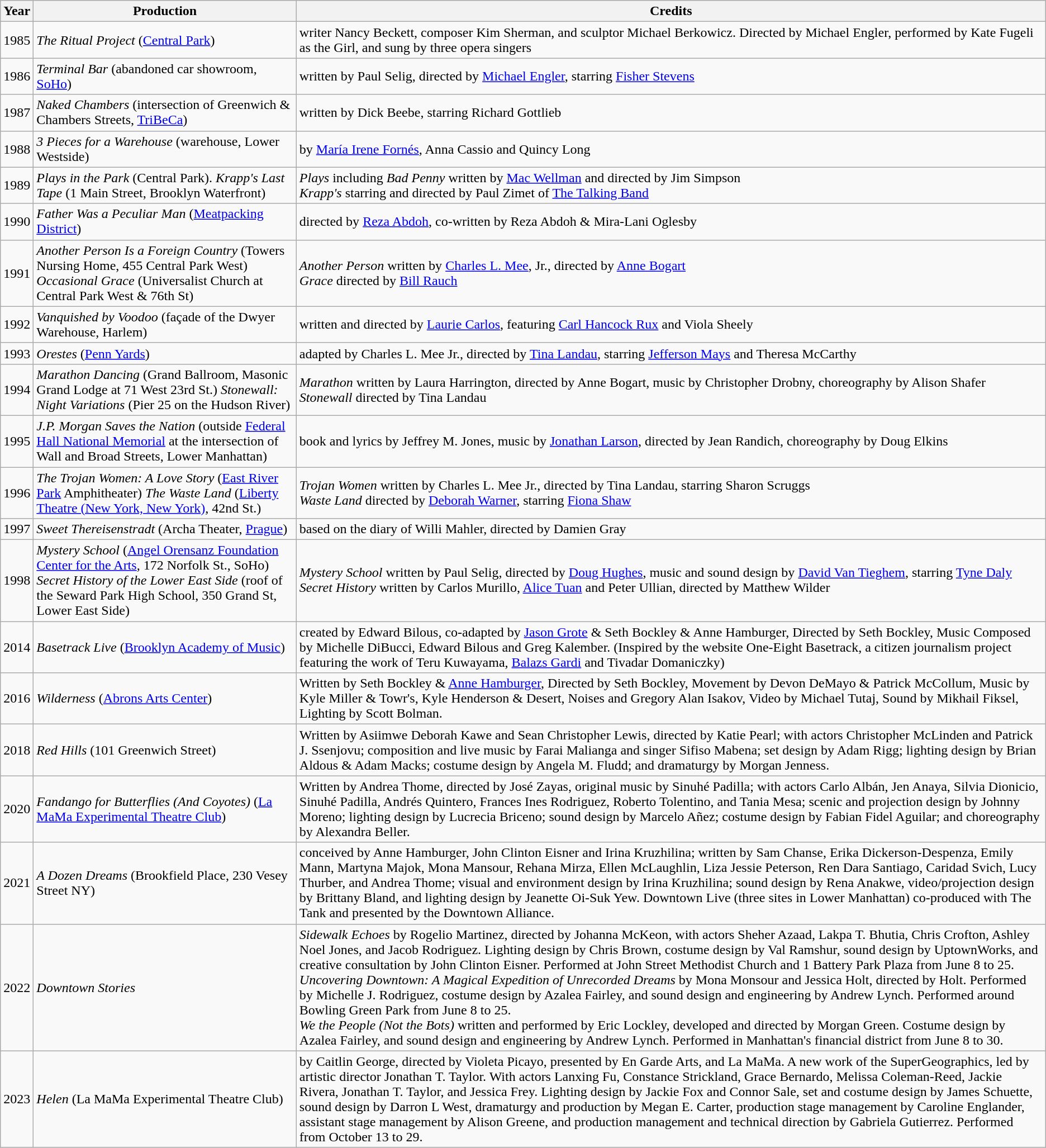<table class="wikitable">
<tr>
<th>Year</th>
<th>Production</th>
<th>Credits</th>
</tr>
<tr>
<td>1985</td>
<td><em>The Ritual Project</em> (<a href='#'>Central Park</a>)</td>
<td>writer Nancy Beckett, composer Kim Sherman, and sculptor Michael Berkowicz. Directed by Michael Engler, performed by Kate Fugeli as the Girl, and sung by three opera singers</td>
</tr>
<tr>
<td>1986</td>
<td><em>Terminal Bar</em>  (abandoned car showroom, <a href='#'>SoHo</a>)</td>
<td>written by Paul Selig, directed by <a href='#'>Michael Engler</a>, starring <a href='#'>Fisher Stevens</a></td>
</tr>
<tr>
<td>1987</td>
<td><em>Naked Chambers</em> (intersection of Greenwich & Chambers Streets, <a href='#'>TriBeCa</a>)</td>
<td>written by Dick Beebe, starring Richard Gottlieb</td>
</tr>
<tr>
<td>1988</td>
<td><em>3 Pieces for a Warehouse</em> (warehouse, Lower Westside)</td>
<td>by <a href='#'>María Irene Fornés</a>, Anna Cassio and Quincy Long</td>
</tr>
<tr>
<td>1989</td>
<td><em>Plays in the Park</em> (Central Park). <em>Krapp's Last Tape</em> (1 Main Street, Brooklyn Waterfront)</td>
<td><em>Plays</em> including <em>Bad Penny</em> written by <a href='#'>Mac Wellman</a> and directed by Jim Simpson <br><em>Krapp's</em> starring and directed by Paul Zimet of <a href='#'>The Talking Band</a></td>
</tr>
<tr>
<td>1990</td>
<td><em>Father Was a Peculiar Man</em> (<a href='#'>Meatpacking District</a>)</td>
<td>directed by <a href='#'>Reza Abdoh</a>, co-written by Reza Abdoh & Mira-Lani Oglesby</td>
</tr>
<tr>
<td>1991</td>
<td><em>Another Person Is a Foreign Country</em> (Towers Nursing Home, 455 Central Park West) <em>Occasional Grace</em> (Universalist Church at Central Park West & 76th St)</td>
<td><em>Another Person</em> written by <a href='#'>Charles L. Mee</a>, Jr., directed by <a href='#'>Anne Bogart</a><br><em>Grace</em> directed by <a href='#'>Bill Rauch</a></td>
</tr>
<tr>
<td>1992</td>
<td><em>Vanquished by Voodoo</em> (façade of the Dwyer Warehouse, Harlem)</td>
<td>written and directed by <a href='#'>Laurie Carlos</a>, featuring <a href='#'>Carl Hancock Rux</a> and Viola Sheely</td>
</tr>
<tr>
<td>1993</td>
<td><em>Orestes</em> (<a href='#'>Penn Yards</a>)</td>
<td>adapted by Charles L. Mee Jr., directed by <a href='#'>Tina Landau</a>, starring <a href='#'>Jefferson Mays</a> and Theresa McCarthy</td>
</tr>
<tr>
<td>1994</td>
<td><em>Marathon Dancing</em> (Grand Ballroom, Masonic Grand Lodge at 71 West 23rd St.) <em>Stonewall: Night Variations</em> (Pier 25 on the Hudson River)</td>
<td><em>Marathon</em> written by Laura Harrington, directed by Anne Bogart, music by Christopher Drobny, choreography by Alison Shafer<br><em>Stonewall</em> directed by Tina Landau</td>
</tr>
<tr>
<td>1995</td>
<td><em>J.P. Morgan Saves the Nation</em> (outside <a href='#'>Federal Hall National Memorial</a> at the intersection of Wall and Broad Streets, Lower Manhattan)</td>
<td>book and lyrics by Jeffrey M. Jones, music by <a href='#'>Jonathan Larson</a>, directed by Jean Randich, choreography by Doug Elkins</td>
</tr>
<tr>
<td>1996</td>
<td><em>The Trojan Women: A Love Story</em> (<a href='#'>East River Park</a> Amphitheater) <em>The Waste Land</em> (<a href='#'>Liberty Theatre (New York, New York)</a>, 42nd St.)</td>
<td><em>Trojan Women</em> written by Charles L. Mee Jr., directed by Tina Landau, starring Sharon Scruggs<br><em>Waste Land</em> directed by <a href='#'>Deborah Warner</a>, starring <a href='#'>Fiona Shaw</a></td>
</tr>
<tr>
<td>1997</td>
<td><em>Sweet Thereisenstradt</em> (Archa Theater, <a href='#'>Prague</a>)</td>
<td>based on the diary of Willi Mahler, directed by Damien Gray</td>
</tr>
<tr>
<td>1998</td>
<td><em>Mystery School</em> (<a href='#'>Angel Orensanz Foundation Center for the Arts</a>, 172 Norfolk St., SoHo) <em>Secret History of the Lower East Side</em> (roof of the Seward Park High School, 350 Grand St, Lower East Side)</td>
<td><em>Mystery School</em> written by Paul Selig, directed by <a href='#'>Doug Hughes</a>, music and sound design by <a href='#'>David Van Tieghem</a>, starring <a href='#'>Tyne Daly</a><br><em>Secret History</em> written by Carlos Murillo, <a href='#'>Alice Tuan</a> and Peter Ullian, directed by Matthew Wilder</td>
</tr>
<tr>
<td>2014</td>
<td><em>Basetrack Live</em> (<a href='#'>Brooklyn Academy of Music</a>)</td>
<td>created by Edward Bilous, co-adapted by <a href='#'>Jason Grote</a> & Seth Bockley & Anne Hamburger, Directed by Seth Bockley, Music Composed by Michelle DiBucci, Edward Bilous and Greg Kalember. (Inspired by the website One-Eight Basetrack, a citizen journalism project featuring the work of Teru Kuwayama, <a href='#'>Balazs Gardi</a> and Tivadar Domaniczky)</td>
</tr>
<tr>
<td>2016</td>
<td><em>Wilderness</em> (<a href='#'>Abrons Arts Center</a>)</td>
<td>Written by Seth Bockley & <a href='#'>Anne Hamburger</a>, Directed by Seth Bockley, Movement by Devon DeMayo & Patrick McCollum, Music by Kyle Miller & Towr's, Kyle Henderson & Desert, Noises and Gregory Alan Isakov, Video by Michael Tutaj, Sound by Mikhail Fiksel, Lighting by Scott Bolman.</td>
</tr>
<tr>
<td>2018</td>
<td><em>Red Hills</em> (101 Greenwich Street)</td>
<td>Written by Asiimwe Deborah Kawe and Sean Christopher Lewis, directed by Katie Pearl; with actors Christopher McLinden and Patrick J. Ssenjovu; composition and live music by Farai Malianga and singer Sifiso Mabena; set design by Adam Rigg; lighting design by Brian Aldous & Adam Macks; costume design by Angela M. Fludd; and dramaturgy by Morgan Jenness.</td>
</tr>
<tr>
<td>2020</td>
<td><em>Fandango for Butterflies (And Coyotes)</em> (<a href='#'>La MaMa Experimental Theatre Club</a>)</td>
<td>Written by Andrea Thome, directed by José Zayas, original music by Sinuhé Padilla; with actors Carlo Albán, Jen Anaya, Silvia Dionicio, Sinuhé Padilla, Andrés Quintero, Frances Ines Rodriguez, Roberto Tolentino, and Tania Mesa; scenic and projection design by Johnny Moreno; lighting design by Lucrecia Briceno; sound design by Marcelo Añez; costume design by Fabian Fidel Aguilar; and choreography by Alexandra Beller.</td>
</tr>
<tr>
<td>2021</td>
<td><em>A Dozen Dreams</em>  (Brookfield Place, 230 Vesey Street NY)</td>
<td>conceived by Anne Hamburger, John Clinton Eisner and Irina Kruzhilina; written by Sam Chanse, Erika Dickerson-Despenza, Emily Mann, Martyna Majok, Mona Mansour, Rehana Mirza, Ellen McLaughlin, Liza Jessie Peterson, Ren Dara Santiago, Caridad Svich, Lucy Thurber, and Andrea Thome; visual and environment design by Irina Kruzhilina; sound design by Rena Anakwe, video/projection design by Brittany Bland, and lighting design by Jeanette Oi-Suk Yew. Downtown Live (three sites in Lower Manhattan) co-produced with The Tank and presented by the Downtown Alliance.</td>
</tr>
<tr>
<td>2022</td>
<td><em>Downtown Stories</em></td>
<td><em>Sidewalk Echoes</em>  by Rogelio Martinez, directed by Johanna McKeon, with actors Sheher Azaad, Lakpa T. Bhutia, Chris Crofton, Ashley Noel Jones, and Jacob Rodriguez. Lighting design by Chris Brown, costume design by Val Ramshur, sound design by UptownWorks, and creative consultation by John Clinton Eisner. Performed at John Street Methodist Church and 1 Battery Park Plaza from June 8 to 25.<br><em>Uncovering Downtown: A Magical Expedition of Unrecorded Dreams</em> by Mona Monsour and Jessica Holt, directed by Holt. Performed by Michelle J. Rodriguez, costume design by Azalea Fairley, and sound design and engineering by Andrew Lynch. Performed around Bowling Green Park from June 8 to 25.<br><em>We the People (Not the Bots)</em> written and performed by Eric Lockley, developed and directed by Morgan Green. Costume design by Azalea Fairley, and sound design and engineering by Andrew Lynch. Performed in Manhattan's financial district from June 8 to 30.</td>
</tr>
<tr>
<td>2023</td>
<td><em>Helen</em> (La MaMa Experimental Theatre Club)</td>
<td>by Caitlin George, directed by Violeta Picayo, presented by En Garde Arts, and La MaMa. A new work of the SuperGeographics, led by artistic director Jonathan T. Taylor. With actors Lanxing Fu, Constance Strickland, Grace Bernardo, Melissa Coleman-Reed, Jackie Rivera, Jonathan T. Taylor, and Jessica Frey. Lighting design by Jackie Fox and Connor Sale, set and costume design by James Schuette, sound design by Darron L West, dramaturgy and production by Megan E. Carter, production stage management by Caroline Englander, assistant stage management by Alison Greene, and production management and technical direction by Gabriela Gutierrez. Performed from October 13 to 29.</td>
</tr>
</table>
